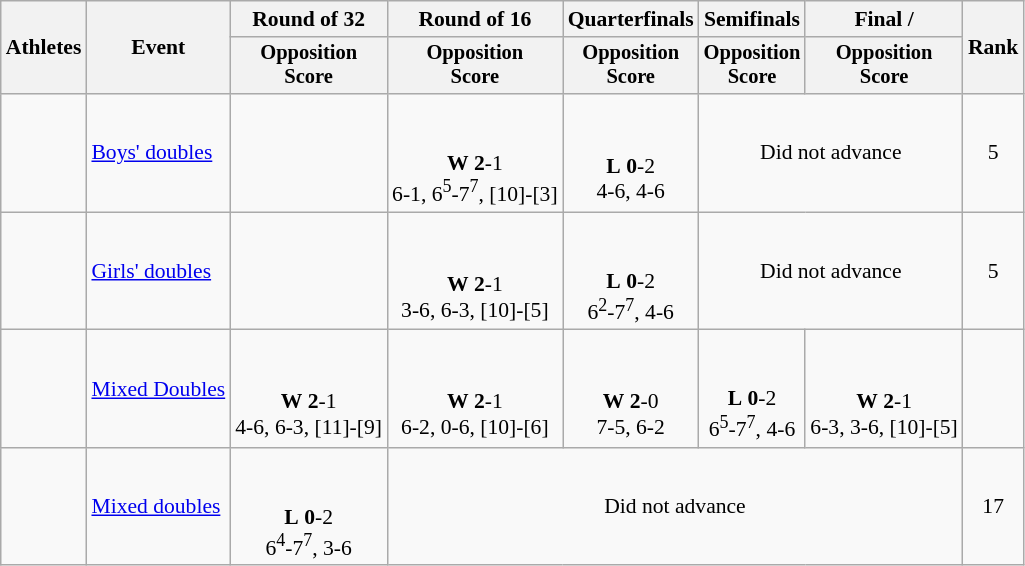<table class=wikitable style="font-size:90%">
<tr>
<th rowspan="2">Athletes</th>
<th rowspan="2">Event</th>
<th>Round of 32</th>
<th>Round of 16</th>
<th>Quarterfinals</th>
<th>Semifinals</th>
<th>Final / </th>
<th rowspan=2>Rank</th>
</tr>
<tr style="font-size:95%">
<th>Opposition<br>Score</th>
<th>Opposition<br>Score</th>
<th>Opposition<br>Score</th>
<th>Opposition<br>Score</th>
<th>Opposition<br>Score</th>
</tr>
<tr align=center>
<td align=left><br></td>
<td align=left><a href='#'>Boys' doubles</a></td>
<td></td>
<td><br><br><strong>W</strong> <strong>2</strong>-1 <br> 6-1, 6<sup>5</sup>-7<sup>7</sup>, [10]-[3]</td>
<td><br><br><strong>L</strong> <strong>0</strong>-2 <br> 4-6, 4-6</td>
<td colspan=2>Did not advance</td>
<td>5</td>
</tr>
<tr align=center>
<td align=left><br></td>
<td align=left><a href='#'>Girls' doubles</a></td>
<td></td>
<td><br><br><strong>W</strong> <strong>2</strong>-1 <br> 3-6, 6-3, [10]-[5]</td>
<td><br><br><strong>L</strong> <strong>0</strong>-2 <br> 6<sup>2</sup>-7<sup>7</sup>, 4-6</td>
<td colspan=2>Did not advance</td>
<td>5</td>
</tr>
<tr align=center>
<td align=left><br></td>
<td align=left><a href='#'>Mixed Doubles</a></td>
<td><br><br><strong>W</strong> <strong>2</strong>-1 <br> 4-6, 6-3, [11]-[9]</td>
<td><br><br><strong>W</strong> <strong>2</strong>-1 <br> 6-2, 0-6, [10]-[6]</td>
<td><br><br><strong>W</strong> <strong>2</strong>-0 <br> 7-5, 6-2</td>
<td><br><br><strong>L</strong> <strong>0</strong>-2 <br> 6<sup>5</sup>-7<sup>7</sup>, 4-6</td>
<td><br><br><strong>W</strong> <strong>2</strong>-1 <br> 6-3, 3-6, [10]-[5]</td>
<td></td>
</tr>
<tr align=center>
<td align=left><br></td>
<td align=left><a href='#'>Mixed doubles</a></td>
<td><br><br><strong>L</strong> <strong>0</strong>-2 <br> 6<sup>4</sup>-7<sup>7</sup>, 3-6</td>
<td colspan=4>Did not advance</td>
<td>17</td>
</tr>
</table>
